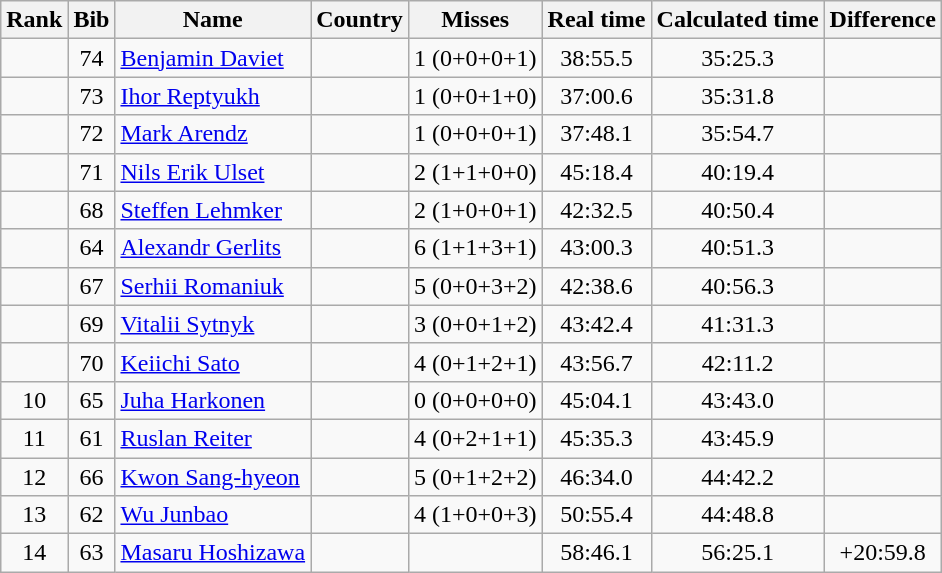<table class="wikitable sortable" style="text-align:center">
<tr>
<th>Rank</th>
<th>Bib</th>
<th>Name</th>
<th>Country</th>
<th>Misses</th>
<th>Real time</th>
<th>Calculated time</th>
<th>Difference</th>
</tr>
<tr>
<td></td>
<td>74</td>
<td align="left"><a href='#'>Benjamin Daviet</a></td>
<td align="left"></td>
<td>1 (0+0+0+1)</td>
<td>38:55.5</td>
<td>35:25.3</td>
<td></td>
</tr>
<tr>
<td></td>
<td>73</td>
<td align="left"><a href='#'>Ihor Reptyukh</a></td>
<td align="left"></td>
<td>1 (0+0+1+0)</td>
<td>37:00.6</td>
<td>35:31.8</td>
<td></td>
</tr>
<tr>
<td></td>
<td>72</td>
<td align="left"><a href='#'>Mark Arendz</a></td>
<td align="left"></td>
<td>1 (0+0+0+1)</td>
<td>37:48.1</td>
<td>35:54.7</td>
<td></td>
</tr>
<tr>
<td></td>
<td>71</td>
<td align="left"><a href='#'>Nils Erik Ulset</a></td>
<td align="left"></td>
<td>2 (1+1+0+0)</td>
<td>45:18.4</td>
<td>40:19.4</td>
<td></td>
</tr>
<tr>
<td></td>
<td>68</td>
<td align="left"><a href='#'>Steffen Lehmker</a></td>
<td align="left"></td>
<td>2 (1+0+0+1)</td>
<td>42:32.5</td>
<td>40:50.4</td>
<td></td>
</tr>
<tr>
<td></td>
<td>64</td>
<td align="left"><a href='#'>Alexandr Gerlits</a></td>
<td align="left"></td>
<td>6 (1+1+3+1)</td>
<td>43:00.3</td>
<td>40:51.3</td>
<td></td>
</tr>
<tr>
<td></td>
<td>67</td>
<td align="left"><a href='#'>Serhii Romaniuk</a></td>
<td align="left"></td>
<td>5 (0+0+3+2)</td>
<td>42:38.6</td>
<td>40:56.3</td>
<td></td>
</tr>
<tr>
<td></td>
<td>69</td>
<td align="left"><a href='#'>Vitalii Sytnyk</a></td>
<td align="left"></td>
<td>3 (0+0+1+2)</td>
<td>43:42.4</td>
<td>41:31.3</td>
<td></td>
</tr>
<tr>
<td></td>
<td>70</td>
<td align="left"><a href='#'>Keiichi Sato</a></td>
<td align="left"></td>
<td>4 (0+1+2+1)</td>
<td>43:56.7</td>
<td>42:11.2</td>
<td></td>
</tr>
<tr>
<td>10</td>
<td>65</td>
<td align="left"><a href='#'>Juha Harkonen</a></td>
<td align="left"></td>
<td>0 (0+0+0+0)</td>
<td>45:04.1</td>
<td>43:43.0</td>
<td></td>
</tr>
<tr>
<td>11</td>
<td>61</td>
<td align="left"><a href='#'>Ruslan Reiter</a></td>
<td align="left"></td>
<td>4 (0+2+1+1)</td>
<td>45:35.3</td>
<td>43:45.9</td>
<td></td>
</tr>
<tr>
<td>12</td>
<td>66</td>
<td align="left"><a href='#'>Kwon Sang-hyeon</a></td>
<td align="left"></td>
<td>5 (0+1+2+2)</td>
<td>46:34.0</td>
<td>44:42.2</td>
<td></td>
</tr>
<tr>
<td>13</td>
<td>62</td>
<td align="left"><a href='#'>Wu Junbao</a></td>
<td align="left"></td>
<td>4 (1+0+0+3)</td>
<td>50:55.4</td>
<td>44:48.8</td>
<td></td>
</tr>
<tr>
<td>14</td>
<td>63</td>
<td align="left"><a href='#'>Masaru Hoshizawa</a></td>
<td align="left"></td>
<td></td>
<td>58:46.1</td>
<td>56:25.1</td>
<td>+20:59.8</td>
</tr>
</table>
